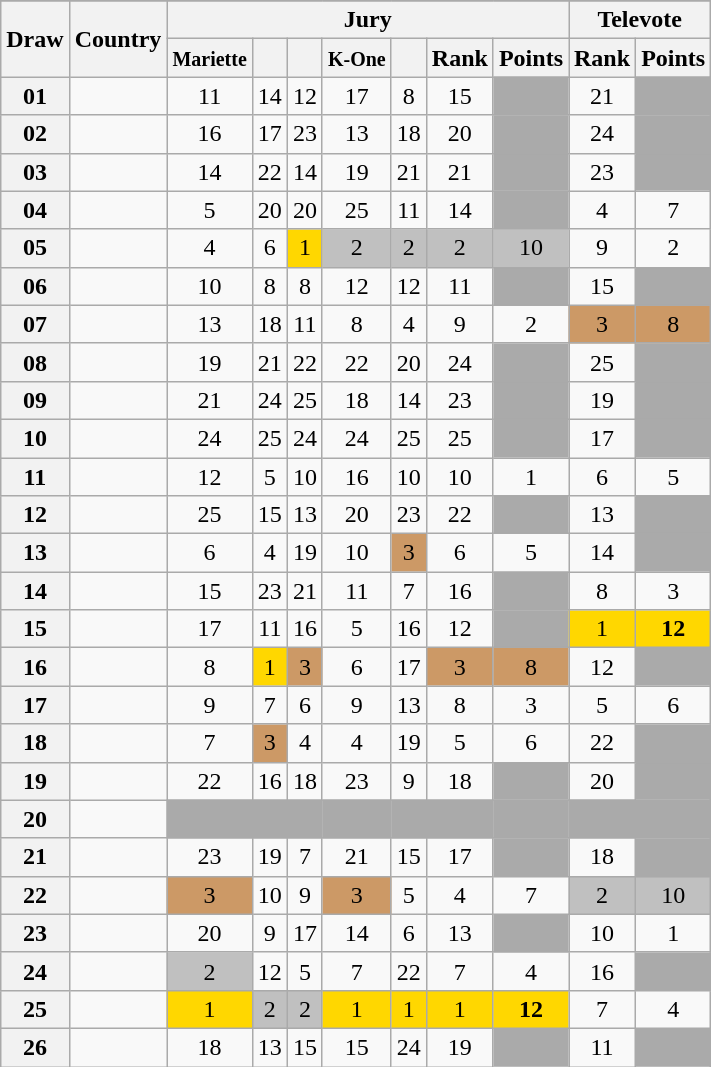<table class="sortable wikitable collapsible plainrowheaders" style="text-align:center;">
<tr>
</tr>
<tr>
<th scope="col" rowspan="2">Draw</th>
<th scope="col" rowspan="2">Country</th>
<th scope="col" colspan="7">Jury</th>
<th scope="col" colspan="2">Televote</th>
</tr>
<tr>
<th scope="col"><small>Mariette</small></th>
<th scope="col"><small></small></th>
<th scope="col"><small></small></th>
<th scope="col"><small>K-One</small></th>
<th scope="col"><small></small></th>
<th scope="col">Rank</th>
<th scope="col">Points</th>
<th scope="col">Rank</th>
<th scope="col">Points</th>
</tr>
<tr>
<th scope="row" style="text-align:center;">01</th>
<td style="text-align:left;"></td>
<td>11</td>
<td>14</td>
<td>12</td>
<td>17</td>
<td>8</td>
<td>15</td>
<td style="background:#AAAAAA;"></td>
<td>21</td>
<td style="background:#AAAAAA;"></td>
</tr>
<tr>
<th scope="row" style="text-align:center;">02</th>
<td style="text-align:left;"></td>
<td>16</td>
<td>17</td>
<td>23</td>
<td>13</td>
<td>18</td>
<td>20</td>
<td style="background:#AAAAAA;"></td>
<td>24</td>
<td style="background:#AAAAAA;"></td>
</tr>
<tr>
<th scope="row" style="text-align:center;">03</th>
<td style="text-align:left;"></td>
<td>14</td>
<td>22</td>
<td>14</td>
<td>19</td>
<td>21</td>
<td>21</td>
<td style="background:#AAAAAA;"></td>
<td>23</td>
<td style="background:#AAAAAA;"></td>
</tr>
<tr>
<th scope="row" style="text-align:center;">04</th>
<td style="text-align:left;"></td>
<td>5</td>
<td>20</td>
<td>20</td>
<td>25</td>
<td>11</td>
<td>14</td>
<td style="background:#AAAAAA;"></td>
<td>4</td>
<td>7</td>
</tr>
<tr>
<th scope="row" style="text-align:center;">05</th>
<td style="text-align:left;"></td>
<td>4</td>
<td>6</td>
<td style="background:gold;">1</td>
<td style="background:silver;">2</td>
<td style="background:silver;">2</td>
<td style="background:silver;">2</td>
<td style="background:silver;">10</td>
<td>9</td>
<td>2</td>
</tr>
<tr>
<th scope="row" style="text-align:center;">06</th>
<td style="text-align:left;"></td>
<td>10</td>
<td>8</td>
<td>8</td>
<td>12</td>
<td>12</td>
<td>11</td>
<td style="background:#AAAAAA;"></td>
<td>15</td>
<td style="background:#AAAAAA;"></td>
</tr>
<tr>
<th scope="row" style="text-align:center;">07</th>
<td style="text-align:left;"></td>
<td>13</td>
<td>18</td>
<td>11</td>
<td>8</td>
<td>4</td>
<td>9</td>
<td>2</td>
<td style="background:#CC9966;">3</td>
<td style="background:#CC9966;">8</td>
</tr>
<tr>
<th scope="row" style="text-align:center;">08</th>
<td style="text-align:left;"></td>
<td>19</td>
<td>21</td>
<td>22</td>
<td>22</td>
<td>20</td>
<td>24</td>
<td style="background:#AAAAAA;"></td>
<td>25</td>
<td style="background:#AAAAAA;"></td>
</tr>
<tr>
<th scope="row" style="text-align:center;">09</th>
<td style="text-align:left;"></td>
<td>21</td>
<td>24</td>
<td>25</td>
<td>18</td>
<td>14</td>
<td>23</td>
<td style="background:#AAAAAA;"></td>
<td>19</td>
<td style="background:#AAAAAA;"></td>
</tr>
<tr>
<th scope="row" style="text-align:center;">10</th>
<td style="text-align:left;"></td>
<td>24</td>
<td>25</td>
<td>24</td>
<td>24</td>
<td>25</td>
<td>25</td>
<td style="background:#AAAAAA;"></td>
<td>17</td>
<td style="background:#AAAAAA;"></td>
</tr>
<tr>
<th scope="row" style="text-align:center;">11</th>
<td style="text-align:left;"></td>
<td>12</td>
<td>5</td>
<td>10</td>
<td>16</td>
<td>10</td>
<td>10</td>
<td>1</td>
<td>6</td>
<td>5</td>
</tr>
<tr>
<th scope="row" style="text-align:center;">12</th>
<td style="text-align:left;"></td>
<td>25</td>
<td>15</td>
<td>13</td>
<td>20</td>
<td>23</td>
<td>22</td>
<td style="background:#AAAAAA;"></td>
<td>13</td>
<td style="background:#AAAAAA;"></td>
</tr>
<tr>
<th scope="row" style="text-align:center;">13</th>
<td style="text-align:left;"></td>
<td>6</td>
<td>4</td>
<td>19</td>
<td>10</td>
<td style="background:#CC9966;">3</td>
<td>6</td>
<td>5</td>
<td>14</td>
<td style="background:#AAAAAA;"></td>
</tr>
<tr>
<th scope="row" style="text-align:center;">14</th>
<td style="text-align:left;"></td>
<td>15</td>
<td>23</td>
<td>21</td>
<td>11</td>
<td>7</td>
<td>16</td>
<td style="background:#AAAAAA;"></td>
<td>8</td>
<td>3</td>
</tr>
<tr>
<th scope="row" style="text-align:center;">15</th>
<td style="text-align:left;"></td>
<td>17</td>
<td>11</td>
<td>16</td>
<td>5</td>
<td>16</td>
<td>12</td>
<td style="background:#AAAAAA;"></td>
<td style="background:gold;">1</td>
<td style="background:gold;"><strong>12</strong></td>
</tr>
<tr>
<th scope="row" style="text-align:center;">16</th>
<td style="text-align:left;"></td>
<td>8</td>
<td style="background:gold;">1</td>
<td style="background:#CC9966;">3</td>
<td>6</td>
<td>17</td>
<td style="background:#CC9966;">3</td>
<td style="background:#CC9966;">8</td>
<td>12</td>
<td style="background:#AAAAAA;"></td>
</tr>
<tr>
<th scope="row" style="text-align:center;">17</th>
<td style="text-align:left;"></td>
<td>9</td>
<td>7</td>
<td>6</td>
<td>9</td>
<td>13</td>
<td>8</td>
<td>3</td>
<td>5</td>
<td>6</td>
</tr>
<tr>
<th scope="row" style="text-align:center;">18</th>
<td style="text-align:left;"></td>
<td>7</td>
<td style="background:#CC9966;">3</td>
<td>4</td>
<td>4</td>
<td>19</td>
<td>5</td>
<td>6</td>
<td>22</td>
<td style="background:#AAAAAA;"></td>
</tr>
<tr>
<th scope="row" style="text-align:center;">19</th>
<td style="text-align:left;"></td>
<td>22</td>
<td>16</td>
<td>18</td>
<td>23</td>
<td>9</td>
<td>18</td>
<td style="background:#AAAAAA;"></td>
<td>20</td>
<td style="background:#AAAAAA;"></td>
</tr>
<tr class="sortbottom">
<th scope="row" style="text-align:center;">20</th>
<td style="text-align:left;"></td>
<td style="background:#AAAAAA;"></td>
<td style="background:#AAAAAA;"></td>
<td style="background:#AAAAAA;"></td>
<td style="background:#AAAAAA;"></td>
<td style="background:#AAAAAA;"></td>
<td style="background:#AAAAAA;"></td>
<td style="background:#AAAAAA;"></td>
<td style="background:#AAAAAA;"></td>
<td style="background:#AAAAAA;"></td>
</tr>
<tr>
<th scope="row" style="text-align:center;">21</th>
<td style="text-align:left;"></td>
<td>23</td>
<td>19</td>
<td>7</td>
<td>21</td>
<td>15</td>
<td>17</td>
<td style="background:#AAAAAA;"></td>
<td>18</td>
<td style="background:#AAAAAA;"></td>
</tr>
<tr>
<th scope="row" style="text-align:center;">22</th>
<td style="text-align:left;"></td>
<td style="background:#CC9966;">3</td>
<td>10</td>
<td>9</td>
<td style="background:#CC9966;">3</td>
<td>5</td>
<td>4</td>
<td>7</td>
<td style="background:silver;">2</td>
<td style="background:silver;">10</td>
</tr>
<tr>
<th scope="row" style="text-align:center;">23</th>
<td style="text-align:left;"></td>
<td>20</td>
<td>9</td>
<td>17</td>
<td>14</td>
<td>6</td>
<td>13</td>
<td style="background:#AAAAAA;"></td>
<td>10</td>
<td>1</td>
</tr>
<tr>
<th scope="row" style="text-align:center;">24</th>
<td style="text-align:left;"></td>
<td style="background:silver;">2</td>
<td>12</td>
<td>5</td>
<td>7</td>
<td>22</td>
<td>7</td>
<td>4</td>
<td>16</td>
<td style="background:#AAAAAA;"></td>
</tr>
<tr>
<th scope="row" style="text-align:center;">25</th>
<td style="text-align:left;"></td>
<td style="background:gold;">1</td>
<td style="background:silver;">2</td>
<td style="background:silver;">2</td>
<td style="background:gold;">1</td>
<td style="background:gold;">1</td>
<td style="background:gold;">1</td>
<td style="background:gold;"><strong>12</strong></td>
<td>7</td>
<td>4</td>
</tr>
<tr>
<th scope="row" style="text-align:center;">26</th>
<td style="text-align:left;"></td>
<td>18</td>
<td>13</td>
<td>15</td>
<td>15</td>
<td>24</td>
<td>19</td>
<td style="background:#AAAAAA;"></td>
<td>11</td>
<td style="background:#AAAAAA;"></td>
</tr>
</table>
